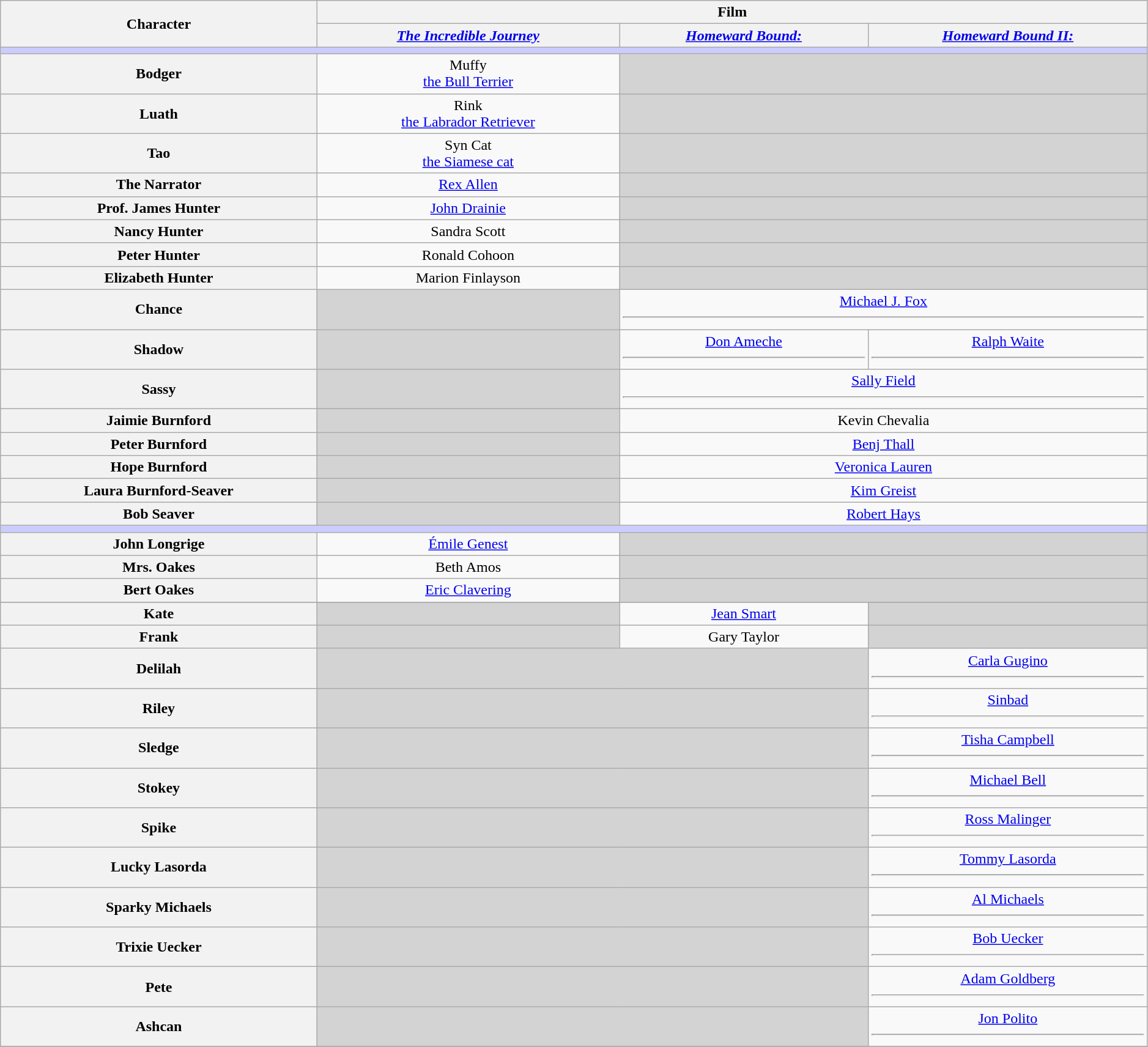<table class="wikitable" style="text-align:center; width:99%;">
<tr>
<th rowspan="2">Character</th>
<th colspan="3" style="text-align:center;">Film</th>
</tr>
<tr>
<th style="text-align:center;"><em><a href='#'>The Incredible Journey</a></em></th>
<th style="text-align:center;"><em><a href='#'>Homeward Bound: <br></a></em></th>
<th style="text-align:center;"><em><a href='#'>Homeward Bound II: <br></a></em></th>
</tr>
<tr>
<th style="background-color:#ccccff;" colspan="4"></th>
</tr>
<tr>
<th scope="row">Bodger</th>
<td>Muffy <br><a href='#'>the Bull Terrier</a></td>
<td colspan="2" style="background:lightgrey;"></td>
</tr>
<tr>
<th scope="row">Luath</th>
<td>Rink <br><a href='#'>the Labrador Retriever</a></td>
<td colspan="2" style="background:lightgrey;"></td>
</tr>
<tr>
<th scope="row">Tao</th>
<td>Syn Cat <br><a href='#'>the Siamese cat</a></td>
<td colspan="2" style="background:lightgrey;"></td>
</tr>
<tr>
<th scope="row">The Narrator</th>
<td><a href='#'>Rex Allen</a></td>
<td colspan="2" style="background:lightgrey;"></td>
</tr>
<tr>
<th scope="row">Prof. James Hunter</th>
<td><a href='#'>John Drainie</a></td>
<td colspan="2" style="background:lightgrey;"></td>
</tr>
<tr>
<th scope="row">Nancy Hunter</th>
<td>Sandra Scott</td>
<td colspan="2" style="background:lightgrey;"></td>
</tr>
<tr>
<th scope="row">Peter Hunter</th>
<td>Ronald Cohoon</td>
<td colspan="2" style="background:lightgrey;"></td>
</tr>
<tr>
<th scope="row">Elizabeth Hunter</th>
<td>Marion Finlayson</td>
<td colspan="2" style="background:lightgrey;"></td>
</tr>
<tr>
<th scope="row">Chance</th>
<td style="background:lightgrey;"></td>
<td colspan="2"><a href='#'>Michael J. Fox</a><hr></td>
</tr>
<tr>
<th scope="row">Shadow</th>
<td style="background:lightgrey;"></td>
<td><a href='#'>Don Ameche</a><hr></td>
<td><a href='#'>Ralph Waite</a><hr></td>
</tr>
<tr>
<th scope="row">Sassy</th>
<td style="background:lightgrey;"></td>
<td colspan="2"><a href='#'>Sally Field</a><hr></td>
</tr>
<tr>
<th scope="row">Jaimie Burnford</th>
<td style="background:lightgrey;"></td>
<td colspan="2">Kevin Chevalia</td>
</tr>
<tr>
<th scope="row">Peter Burnford</th>
<td style="background:lightgrey;"></td>
<td colspan="2"><a href='#'>Benj Thall</a></td>
</tr>
<tr>
<th scope="row">Hope Burnford</th>
<td style="background:lightgrey;"></td>
<td colspan="2"><a href='#'>Veronica Lauren</a></td>
</tr>
<tr>
<th scope="row">Laura Burnford-Seaver</th>
<td style="background:lightgrey;"></td>
<td colspan="2"><a href='#'>Kim Greist</a></td>
</tr>
<tr>
<th scope="row">Bob Seaver</th>
<td style="background:lightgrey;"></td>
<td colspan="2"><a href='#'>Robert Hays</a></td>
</tr>
<tr>
<th style="background-color:#ccccff;" colspan="4"></th>
</tr>
<tr>
<th scope="row">John Longrige</th>
<td><a href='#'>Émile Genest</a></td>
<td colspan="2" style="background:lightgrey;"></td>
</tr>
<tr>
<th scope="row">Mrs. Oakes</th>
<td>Beth Amos</td>
<td colspan="2" style="background:lightgrey;"></td>
</tr>
<tr>
<th scope="row">Bert Oakes</th>
<td><a href='#'>Eric Clavering</a></td>
<td colspan="2" style="background:lightgrey;"></td>
</tr>
<tr>
</tr>
<tr>
<th scope="row">Kate</th>
<td style="background:lightgrey;"></td>
<td><a href='#'>Jean Smart</a></td>
<td style="background:lightgrey;"></td>
</tr>
<tr>
<th scope="row">Frank</th>
<td style="background:lightgrey;"></td>
<td>Gary Taylor</td>
<td style="background:lightgrey;"></td>
</tr>
<tr>
<th scope="row">Delilah</th>
<td colspan="2" style="background:lightgrey;"></td>
<td><a href='#'>Carla Gugino</a> <hr></td>
</tr>
<tr>
<th scope="row">Riley</th>
<td colspan="2" style="background:lightgrey;"></td>
<td><a href='#'>Sinbad</a> <hr></td>
</tr>
<tr>
<th scope="row">Sledge</th>
<td colspan="2" style="background:lightgrey;"></td>
<td><a href='#'>Tisha Campbell</a> <hr></td>
</tr>
<tr>
<th scope="row">Stokey</th>
<td colspan="2" style="background:lightgrey;"></td>
<td><a href='#'>Michael Bell</a> <hr></td>
</tr>
<tr>
<th scope="row">Spike</th>
<td colspan="2" style="background:lightgrey;"></td>
<td><a href='#'>Ross Malinger</a> <hr></td>
</tr>
<tr>
<th scope="row">Lucky Lasorda</th>
<td colspan="2" style="background:lightgrey;"></td>
<td><a href='#'>Tommy Lasorda</a> <hr></td>
</tr>
<tr>
<th scope="row">Sparky Michaels</th>
<td colspan="2" style="background:lightgrey;"></td>
<td><a href='#'>Al Michaels</a> <hr></td>
</tr>
<tr>
<th scope="row">Trixie Uecker</th>
<td colspan="2" style="background:lightgrey;"></td>
<td><a href='#'>Bob Uecker</a> <hr></td>
</tr>
<tr>
<th scope="row">Pete</th>
<td colspan="2" style="background:lightgrey;"></td>
<td><a href='#'>Adam Goldberg</a> <hr></td>
</tr>
<tr>
<th scope="row">Ashcan</th>
<td colspan="2" style="background:lightgrey;"></td>
<td><a href='#'>Jon Polito</a> <hr></td>
</tr>
<tr>
</tr>
</table>
